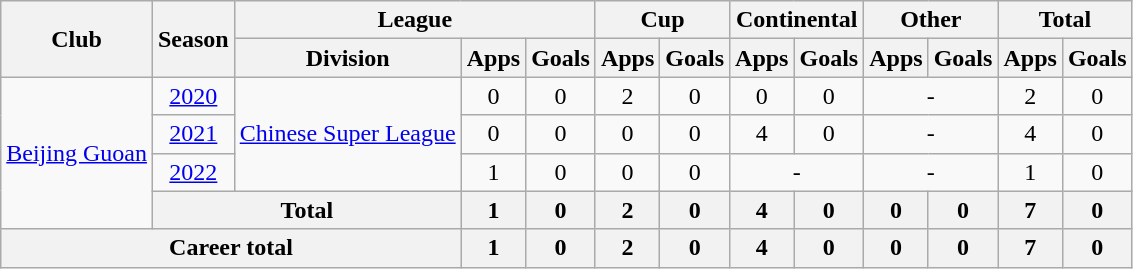<table class="wikitable" style="text-align: center">
<tr>
<th rowspan="2">Club</th>
<th rowspan="2">Season</th>
<th colspan="3">League</th>
<th colspan="2">Cup</th>
<th colspan="2">Continental</th>
<th colspan="2">Other</th>
<th colspan="2">Total</th>
</tr>
<tr>
<th>Division</th>
<th>Apps</th>
<th>Goals</th>
<th>Apps</th>
<th>Goals</th>
<th>Apps</th>
<th>Goals</th>
<th>Apps</th>
<th>Goals</th>
<th>Apps</th>
<th>Goals</th>
</tr>
<tr>
<td rowspan="4"><a href='#'>Beijing Guoan</a></td>
<td><a href='#'>2020</a></td>
<td rowspan="3"><a href='#'>Chinese Super League</a></td>
<td>0</td>
<td>0</td>
<td>2</td>
<td>0</td>
<td>0</td>
<td>0</td>
<td colspan="2">-</td>
<td>2</td>
<td>0</td>
</tr>
<tr>
<td><a href='#'>2021</a></td>
<td>0</td>
<td>0</td>
<td>0</td>
<td>0</td>
<td>4</td>
<td>0</td>
<td colspan="2">-</td>
<td>4</td>
<td>0</td>
</tr>
<tr>
<td><a href='#'>2022</a></td>
<td>1</td>
<td>0</td>
<td>0</td>
<td>0</td>
<td colspan="2">-</td>
<td colspan="2">-</td>
<td>1</td>
<td>0</td>
</tr>
<tr>
<th colspan=2>Total</th>
<th>1</th>
<th>0</th>
<th>2</th>
<th>0</th>
<th>4</th>
<th>0</th>
<th>0</th>
<th>0</th>
<th>7</th>
<th>0</th>
</tr>
<tr>
<th colspan=3>Career total</th>
<th>1</th>
<th>0</th>
<th>2</th>
<th>0</th>
<th>4</th>
<th>0</th>
<th>0</th>
<th>0</th>
<th>7</th>
<th>0</th>
</tr>
</table>
